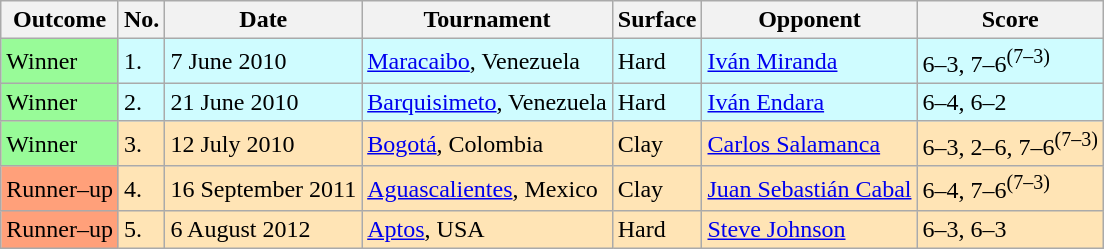<table class=wikitable>
<tr>
<th>Outcome</th>
<th>No.</th>
<th>Date</th>
<th>Tournament</th>
<th>Surface</th>
<th>Opponent</th>
<th>Score</th>
</tr>
<tr style="background:#cffcff;">
<td bgcolor=98FB98>Winner</td>
<td>1.</td>
<td>7 June 2010</td>
<td><a href='#'>Maracaibo</a>, Venezuela</td>
<td>Hard</td>
<td> <a href='#'>Iván Miranda</a></td>
<td>6–3, 7–6<sup>(7–3)</sup></td>
</tr>
<tr style="background:#cffcff;">
<td bgcolor=98FB98>Winner</td>
<td>2.</td>
<td>21 June 2010</td>
<td><a href='#'>Barquisimeto</a>, Venezuela</td>
<td>Hard</td>
<td> <a href='#'>Iván Endara</a></td>
<td>6–4, 6–2</td>
</tr>
<tr style="background:moccasin;">
<td bgcolor=98FB98>Winner</td>
<td>3.</td>
<td>12 July 2010</td>
<td><a href='#'>Bogotá</a>, Colombia</td>
<td>Clay</td>
<td> <a href='#'>Carlos Salamanca</a></td>
<td>6–3, 2–6, 7–6<sup>(7–3)</sup></td>
</tr>
<tr style="background:moccasin;">
<td style="background:#ffa07a;">Runner–up</td>
<td>4.</td>
<td>16 September 2011</td>
<td><a href='#'>Aguascalientes</a>, Mexico</td>
<td>Clay</td>
<td> <a href='#'>Juan Sebastián Cabal</a></td>
<td>6–4, 7–6<sup>(7–3)</sup></td>
</tr>
<tr style="background:moccasin;">
<td style="background:#ffa07a;">Runner–up</td>
<td>5.</td>
<td>6 August 2012</td>
<td><a href='#'>Aptos</a>, USA</td>
<td>Hard</td>
<td> <a href='#'>Steve Johnson</a></td>
<td>6–3, 6–3</td>
</tr>
</table>
